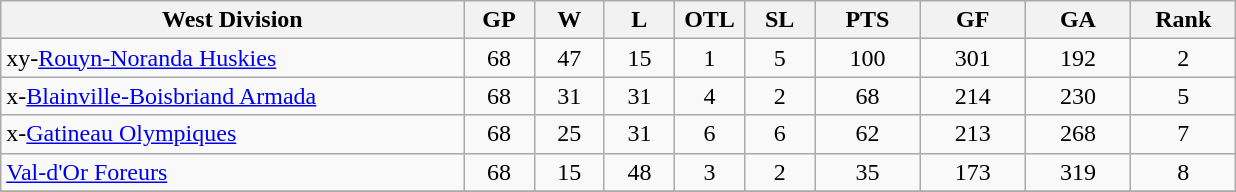<table class="wikitable" style="text-align:center">
<tr>
<th bgcolor="#DDDDFF" width="33%">West Division</th>
<th bgcolor="#DDDDFF" width="5%">GP</th>
<th bgcolor="#DDDDFF" width="5%">W</th>
<th bgcolor="#DDDDFF" width="5%">L</th>
<th bgcolor="#DDDDFF" width="5%">OTL</th>
<th bgcolor="#DDDDFF" width="5%">SL</th>
<th bgcolor="#DDDDFF" width="7.5%">PTS</th>
<th bgcolor="#DDDDFF" width="7.5%">GF</th>
<th bgcolor="#DDDDFF" width="7.5%">GA</th>
<th bgcolor="#DDDDFF" width="7.5%">Rank</th>
</tr>
<tr>
<td align=left>xy-<a href='#'>Rouyn-Noranda Huskies</a></td>
<td>68</td>
<td>47</td>
<td>15</td>
<td>1</td>
<td>5</td>
<td>100</td>
<td>301</td>
<td>192</td>
<td>2</td>
</tr>
<tr>
<td align=left>x-<a href='#'>Blainville-Boisbriand Armada</a></td>
<td>68</td>
<td>31</td>
<td>31</td>
<td>4</td>
<td>2</td>
<td>68</td>
<td>214</td>
<td>230</td>
<td>5</td>
</tr>
<tr>
<td align=left>x-<a href='#'>Gatineau Olympiques</a></td>
<td>68</td>
<td>25</td>
<td>31</td>
<td>6</td>
<td>6</td>
<td>62</td>
<td>213</td>
<td>268</td>
<td>7</td>
</tr>
<tr>
<td align=left><a href='#'>Val-d'Or Foreurs</a></td>
<td>68</td>
<td>15</td>
<td>48</td>
<td>3</td>
<td>2</td>
<td>35</td>
<td>173</td>
<td>319</td>
<td>8</td>
</tr>
<tr>
</tr>
</table>
